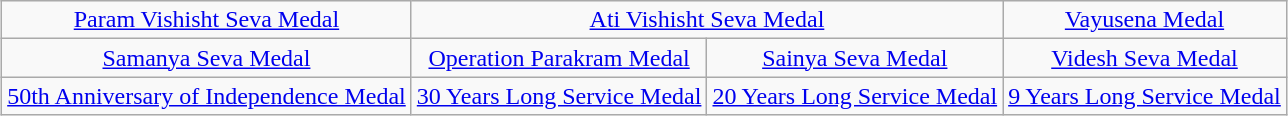<table class="wikitable" style="margin:1em auto; text-align:center;">
<tr>
<td colspan="1"><a href='#'>Param Vishisht Seva Medal</a></td>
<td colspan="2"><a href='#'>Ati Vishisht Seva Medal</a></td>
<td colspan= "1" style="text-align:center;"><a href='#'>Vayusena Medal</a></td>
</tr>
<tr>
<td><a href='#'>Samanya Seva Medal</a></td>
<td><a href='#'>Operation Parakram Medal</a></td>
<td><a href='#'>Sainya Seva Medal</a></td>
<td><a href='#'>Videsh Seva Medal</a></td>
</tr>
<tr>
<td><a href='#'>50th Anniversary of Independence Medal</a></td>
<td><a href='#'>30 Years Long Service Medal</a></td>
<td><a href='#'>20 Years Long Service Medal</a></td>
<td><a href='#'>9 Years Long Service Medal</a></td>
</tr>
</table>
